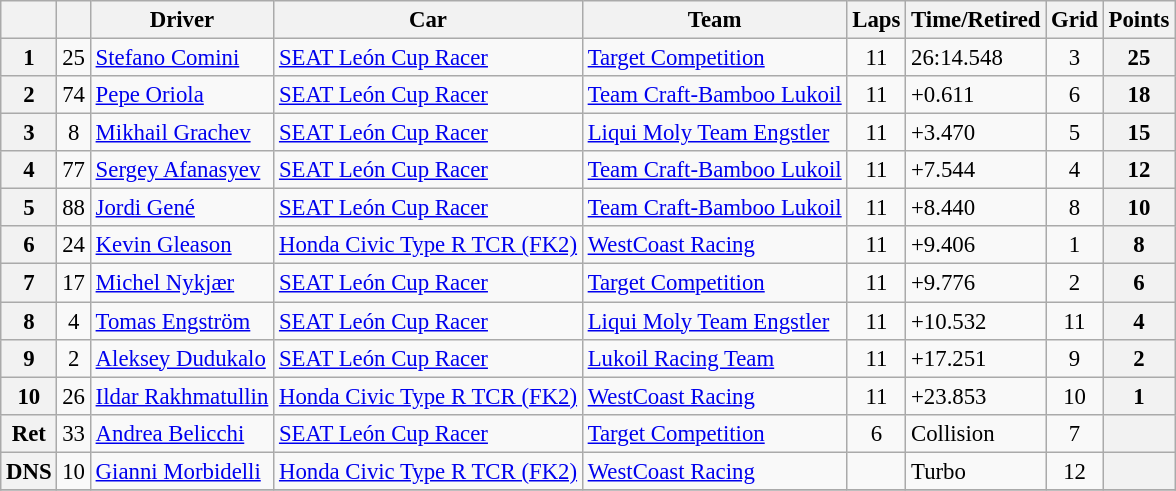<table class="wikitable sortable" style="font-size:95%">
<tr>
<th></th>
<th></th>
<th>Driver</th>
<th>Car</th>
<th>Team</th>
<th>Laps</th>
<th>Time/Retired</th>
<th>Grid</th>
<th>Points</th>
</tr>
<tr>
<th>1</th>
<td align=center>25</td>
<td> <a href='#'>Stefano Comini</a></td>
<td><a href='#'>SEAT León Cup Racer</a></td>
<td> <a href='#'>Target Competition</a></td>
<td align=center>11</td>
<td>26:14.548</td>
<td align=center>3</td>
<th>25</th>
</tr>
<tr>
<th>2</th>
<td align=center>74</td>
<td> <a href='#'>Pepe Oriola</a></td>
<td><a href='#'>SEAT León Cup Racer</a></td>
<td> <a href='#'>Team Craft-Bamboo Lukoil</a></td>
<td align=center>11</td>
<td>+0.611</td>
<td align=center>6</td>
<th>18</th>
</tr>
<tr>
<th>3</th>
<td align=center>8</td>
<td> <a href='#'>Mikhail Grachev</a></td>
<td><a href='#'>SEAT León Cup Racer</a></td>
<td> <a href='#'>Liqui Moly Team Engstler</a></td>
<td align=center>11</td>
<td>+3.470</td>
<td align=center>5</td>
<th>15</th>
</tr>
<tr>
<th>4</th>
<td align=center>77</td>
<td> <a href='#'>Sergey Afanasyev</a></td>
<td><a href='#'>SEAT León Cup Racer</a></td>
<td> <a href='#'>Team Craft-Bamboo Lukoil</a></td>
<td align=center>11</td>
<td>+7.544</td>
<td align=center>4</td>
<th>12</th>
</tr>
<tr>
<th>5</th>
<td align=center>88</td>
<td> <a href='#'>Jordi Gené</a></td>
<td><a href='#'>SEAT León Cup Racer</a></td>
<td> <a href='#'>Team Craft-Bamboo Lukoil</a></td>
<td align=center>11</td>
<td>+8.440</td>
<td align=center>8</td>
<th>10</th>
</tr>
<tr>
<th>6</th>
<td align=center>24</td>
<td> <a href='#'>Kevin Gleason</a></td>
<td><a href='#'>Honda Civic Type R TCR (FK2)</a></td>
<td> <a href='#'>WestCoast Racing</a></td>
<td align=center>11</td>
<td>+9.406</td>
<td align=center>1</td>
<th>8</th>
</tr>
<tr>
<th>7</th>
<td align=center>17</td>
<td> <a href='#'>Michel Nykjær</a></td>
<td><a href='#'>SEAT León Cup Racer</a></td>
<td> <a href='#'>Target Competition</a></td>
<td align=center>11</td>
<td>+9.776</td>
<td align=center>2</td>
<th>6</th>
</tr>
<tr>
<th>8</th>
<td align=center>4</td>
<td> <a href='#'>Tomas Engström</a></td>
<td><a href='#'>SEAT León Cup Racer</a></td>
<td> <a href='#'>Liqui Moly Team Engstler</a></td>
<td align=center>11</td>
<td>+10.532</td>
<td align=center>11</td>
<th>4</th>
</tr>
<tr>
<th>9</th>
<td align=center>2</td>
<td> <a href='#'>Aleksey Dudukalo</a></td>
<td><a href='#'>SEAT León Cup Racer</a></td>
<td> <a href='#'>Lukoil Racing Team</a></td>
<td align=center>11</td>
<td>+17.251</td>
<td align=center>9</td>
<th>2</th>
</tr>
<tr>
<th>10</th>
<td align=center>26</td>
<td> <a href='#'>Ildar Rakhmatullin</a></td>
<td><a href='#'>Honda Civic Type R TCR (FK2)</a></td>
<td> <a href='#'>WestCoast Racing</a></td>
<td align=center>11</td>
<td>+23.853</td>
<td align=center>10</td>
<th>1</th>
</tr>
<tr>
<th>Ret</th>
<td align=center>33</td>
<td> <a href='#'>Andrea Belicchi</a></td>
<td><a href='#'>SEAT León Cup Racer</a></td>
<td> <a href='#'>Target Competition</a></td>
<td align=center>6</td>
<td>Collision</td>
<td align=center>7</td>
<th></th>
</tr>
<tr>
<th>DNS</th>
<td align=center>10</td>
<td> <a href='#'>Gianni Morbidelli</a></td>
<td><a href='#'>Honda Civic Type R TCR (FK2)</a></td>
<td> <a href='#'>WestCoast Racing</a></td>
<td align=center></td>
<td>Turbo</td>
<td align=center>12</td>
<th></th>
</tr>
<tr>
</tr>
</table>
